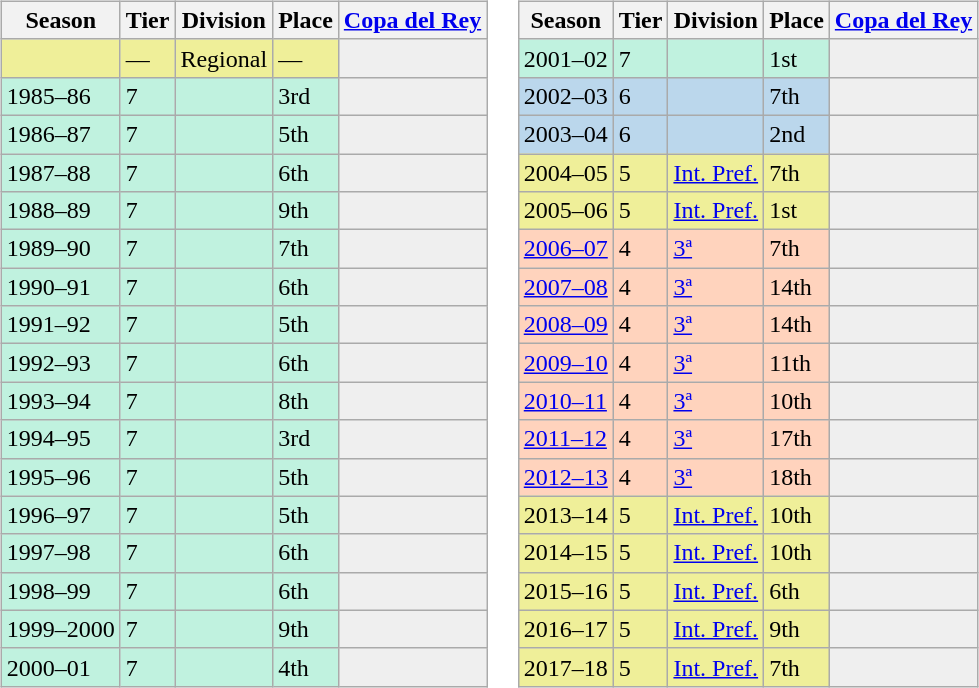<table>
<tr>
<td valign="top" width=0%><br><table class="wikitable">
<tr style="background:#f0f6fa;">
<th>Season</th>
<th>Tier</th>
<th>Division</th>
<th>Place</th>
<th><a href='#'>Copa del Rey</a></th>
</tr>
<tr>
<td style="background:#EFEF99;"></td>
<td style="background:#EFEF99;">—</td>
<td style="background:#EFEF99;">Regional</td>
<td style="background:#EFEF99;">—</td>
<th style="background:#efefef;"></th>
</tr>
<tr>
<td style="background:#C0F2DF;">1985–86</td>
<td style="background:#C0F2DF;">7</td>
<td style="background:#C0F2DF;"></td>
<td style="background:#C0F2DF;">3rd</td>
<th style="background:#efefef;"></th>
</tr>
<tr>
<td style="background:#C0F2DF;">1986–87</td>
<td style="background:#C0F2DF;">7</td>
<td style="background:#C0F2DF;"></td>
<td style="background:#C0F2DF;">5th</td>
<th style="background:#efefef;"></th>
</tr>
<tr>
<td style="background:#C0F2DF;">1987–88</td>
<td style="background:#C0F2DF;">7</td>
<td style="background:#C0F2DF;"></td>
<td style="background:#C0F2DF;">6th</td>
<th style="background:#efefef;"></th>
</tr>
<tr>
<td style="background:#C0F2DF;">1988–89</td>
<td style="background:#C0F2DF;">7</td>
<td style="background:#C0F2DF;"></td>
<td style="background:#C0F2DF;">9th</td>
<th style="background:#efefef;"></th>
</tr>
<tr>
<td style="background:#C0F2DF;">1989–90</td>
<td style="background:#C0F2DF;">7</td>
<td style="background:#C0F2DF;"></td>
<td style="background:#C0F2DF;">7th</td>
<th style="background:#efefef;"></th>
</tr>
<tr>
<td style="background:#C0F2DF;">1990–91</td>
<td style="background:#C0F2DF;">7</td>
<td style="background:#C0F2DF;"></td>
<td style="background:#C0F2DF;">6th</td>
<th style="background:#efefef;"></th>
</tr>
<tr>
<td style="background:#C0F2DF;">1991–92</td>
<td style="background:#C0F2DF;">7</td>
<td style="background:#C0F2DF;"></td>
<td style="background:#C0F2DF;">5th</td>
<th style="background:#efefef;"></th>
</tr>
<tr>
<td style="background:#C0F2DF;">1992–93</td>
<td style="background:#C0F2DF;">7</td>
<td style="background:#C0F2DF;"></td>
<td style="background:#C0F2DF;">6th</td>
<th style="background:#efefef;"></th>
</tr>
<tr>
<td style="background:#C0F2DF;">1993–94</td>
<td style="background:#C0F2DF;">7</td>
<td style="background:#C0F2DF;"></td>
<td style="background:#C0F2DF;">8th</td>
<th style="background:#efefef;"></th>
</tr>
<tr>
<td style="background:#C0F2DF;">1994–95</td>
<td style="background:#C0F2DF;">7</td>
<td style="background:#C0F2DF;"></td>
<td style="background:#C0F2DF;">3rd</td>
<th style="background:#efefef;"></th>
</tr>
<tr>
<td style="background:#C0F2DF;">1995–96</td>
<td style="background:#C0F2DF;">7</td>
<td style="background:#C0F2DF;"></td>
<td style="background:#C0F2DF;">5th</td>
<th style="background:#efefef;"></th>
</tr>
<tr>
<td style="background:#C0F2DF;">1996–97</td>
<td style="background:#C0F2DF;">7</td>
<td style="background:#C0F2DF;"></td>
<td style="background:#C0F2DF;">5th</td>
<th style="background:#efefef;"></th>
</tr>
<tr>
<td style="background:#C0F2DF;">1997–98</td>
<td style="background:#C0F2DF;">7</td>
<td style="background:#C0F2DF;"></td>
<td style="background:#C0F2DF;">6th</td>
<th style="background:#efefef;"></th>
</tr>
<tr>
<td style="background:#C0F2DF;">1998–99</td>
<td style="background:#C0F2DF;">7</td>
<td style="background:#C0F2DF;"></td>
<td style="background:#C0F2DF;">6th</td>
<th style="background:#efefef;"></th>
</tr>
<tr>
<td style="background:#C0F2DF;">1999–2000</td>
<td style="background:#C0F2DF;">7</td>
<td style="background:#C0F2DF;"></td>
<td style="background:#C0F2DF;">9th</td>
<th style="background:#efefef;"></th>
</tr>
<tr>
<td style="background:#C0F2DF;">2000–01</td>
<td style="background:#C0F2DF;">7</td>
<td style="background:#C0F2DF;"></td>
<td style="background:#C0F2DF;">4th</td>
<th style="background:#efefef;"></th>
</tr>
</table>
</td>
<td valign="top" width=0%><br><table class="wikitable">
<tr style="background:#f0f6fa;">
<th>Season</th>
<th>Tier</th>
<th>Division</th>
<th>Place</th>
<th><a href='#'>Copa del Rey</a></th>
</tr>
<tr>
<td style="background:#C0F2DF;">2001–02</td>
<td style="background:#C0F2DF;">7</td>
<td style="background:#C0F2DF;"></td>
<td style="background:#C0F2DF;">1st</td>
<th style="background:#efefef;"></th>
</tr>
<tr>
<td style="background:#BBD7EC;">2002–03</td>
<td style="background:#BBD7EC;">6</td>
<td style="background:#BBD7EC;"></td>
<td style="background:#BBD7EC;">7th</td>
<th style="background:#efefef;"></th>
</tr>
<tr>
<td style="background:#BBD7EC;">2003–04</td>
<td style="background:#BBD7EC;">6</td>
<td style="background:#BBD7EC;"></td>
<td style="background:#BBD7EC;">2nd</td>
<th style="background:#efefef;"></th>
</tr>
<tr>
<td style="background:#EFEF99;">2004–05</td>
<td style="background:#EFEF99;">5</td>
<td style="background:#EFEF99;"><a href='#'>Int. Pref.</a></td>
<td style="background:#EFEF99;">7th</td>
<th style="background:#efefef;"></th>
</tr>
<tr>
<td style="background:#EFEF99;">2005–06</td>
<td style="background:#EFEF99;">5</td>
<td style="background:#EFEF99;"><a href='#'>Int. Pref.</a></td>
<td style="background:#EFEF99;">1st</td>
<th style="background:#efefef;"></th>
</tr>
<tr>
<td style="background:#FFD3BD;"><a href='#'>2006–07</a></td>
<td style="background:#FFD3BD;">4</td>
<td style="background:#FFD3BD;"><a href='#'>3ª</a></td>
<td style="background:#FFD3BD;">7th</td>
<th style="background:#efefef;"></th>
</tr>
<tr>
<td style="background:#FFD3BD;"><a href='#'>2007–08</a></td>
<td style="background:#FFD3BD;">4</td>
<td style="background:#FFD3BD;"><a href='#'>3ª</a></td>
<td style="background:#FFD3BD;">14th</td>
<th style="background:#efefef;"></th>
</tr>
<tr>
<td style="background:#FFD3BD;"><a href='#'>2008–09</a></td>
<td style="background:#FFD3BD;">4</td>
<td style="background:#FFD3BD;"><a href='#'>3ª</a></td>
<td style="background:#FFD3BD;">14th</td>
<td style="background:#efefef;"></td>
</tr>
<tr>
<td style="background:#FFD3BD;"><a href='#'>2009–10</a></td>
<td style="background:#FFD3BD;">4</td>
<td style="background:#FFD3BD;"><a href='#'>3ª</a></td>
<td style="background:#FFD3BD;">11th</td>
<td style="background:#efefef;"></td>
</tr>
<tr>
<td style="background:#FFD3BD;"><a href='#'>2010–11</a></td>
<td style="background:#FFD3BD;">4</td>
<td style="background:#FFD3BD;"><a href='#'>3ª</a></td>
<td style="background:#FFD3BD;">10th</td>
<td style="background:#efefef;"></td>
</tr>
<tr>
<td style="background:#FFD3BD;"><a href='#'>2011–12</a></td>
<td style="background:#FFD3BD;">4</td>
<td style="background:#FFD3BD;"><a href='#'>3ª</a></td>
<td style="background:#FFD3BD;">17th</td>
<td style="background:#efefef;"></td>
</tr>
<tr>
<td style="background:#FFD3BD;"><a href='#'>2012–13</a></td>
<td style="background:#FFD3BD;">4</td>
<td style="background:#FFD3BD;"><a href='#'>3ª</a></td>
<td style="background:#FFD3BD;">18th</td>
<td style="background:#efefef;"></td>
</tr>
<tr>
<td style="background:#EFEF99;">2013–14</td>
<td style="background:#EFEF99;">5</td>
<td style="background:#EFEF99;"><a href='#'>Int. Pref.</a></td>
<td style="background:#EFEF99;">10th</td>
<th style="background:#efefef;"></th>
</tr>
<tr>
<td style="background:#EFEF99;">2014–15</td>
<td style="background:#EFEF99;">5</td>
<td style="background:#EFEF99;"><a href='#'>Int. Pref.</a></td>
<td style="background:#EFEF99;">10th</td>
<th style="background:#efefef;"></th>
</tr>
<tr>
<td style="background:#EFEF99;">2015–16</td>
<td style="background:#EFEF99;">5</td>
<td style="background:#EFEF99;"><a href='#'>Int. Pref.</a></td>
<td style="background:#EFEF99;">6th</td>
<th style="background:#efefef;"></th>
</tr>
<tr>
<td style="background:#EFEF99;">2016–17</td>
<td style="background:#EFEF99;">5</td>
<td style="background:#EFEF99;"><a href='#'>Int. Pref.</a></td>
<td style="background:#EFEF99;">9th</td>
<th style="background:#efefef;"></th>
</tr>
<tr>
<td style="background:#EFEF99;">2017–18</td>
<td style="background:#EFEF99;">5</td>
<td style="background:#EFEF99;"><a href='#'>Int. Pref.</a></td>
<td style="background:#EFEF99;">7th</td>
<th style="background:#efefef;"></th>
</tr>
</table>
</td>
</tr>
</table>
